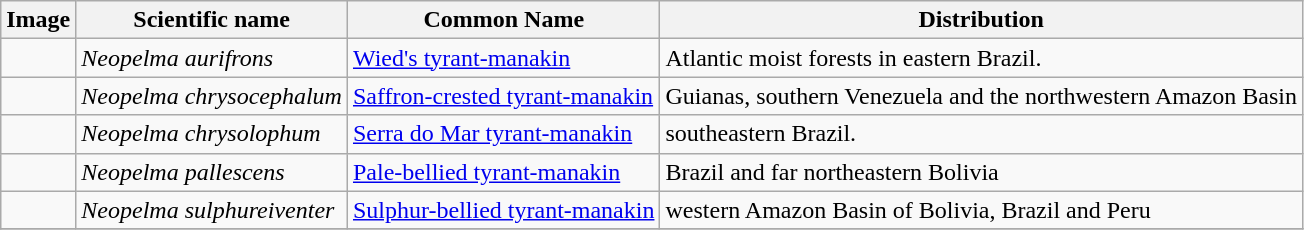<table class="wikitable">
<tr>
<th>Image</th>
<th>Scientific name</th>
<th>Common Name</th>
<th>Distribution</th>
</tr>
<tr>
<td></td>
<td><em>Neopelma aurifrons</em></td>
<td><a href='#'>Wied's tyrant-manakin</a></td>
<td>Atlantic moist forests in eastern Brazil.</td>
</tr>
<tr>
<td></td>
<td><em>Neopelma chrysocephalum</em></td>
<td><a href='#'>Saffron-crested tyrant-manakin</a></td>
<td>Guianas, southern Venezuela and the northwestern Amazon Basin</td>
</tr>
<tr>
<td></td>
<td><em>Neopelma chrysolophum</em></td>
<td><a href='#'>Serra do Mar tyrant-manakin</a></td>
<td>southeastern Brazil.</td>
</tr>
<tr>
<td></td>
<td><em>Neopelma pallescens</em></td>
<td><a href='#'>Pale-bellied tyrant-manakin</a></td>
<td>Brazil and far northeastern Bolivia</td>
</tr>
<tr>
<td></td>
<td><em>Neopelma sulphureiventer</em></td>
<td><a href='#'>Sulphur-bellied tyrant-manakin</a></td>
<td>western Amazon Basin of Bolivia, Brazil and Peru</td>
</tr>
<tr>
</tr>
</table>
